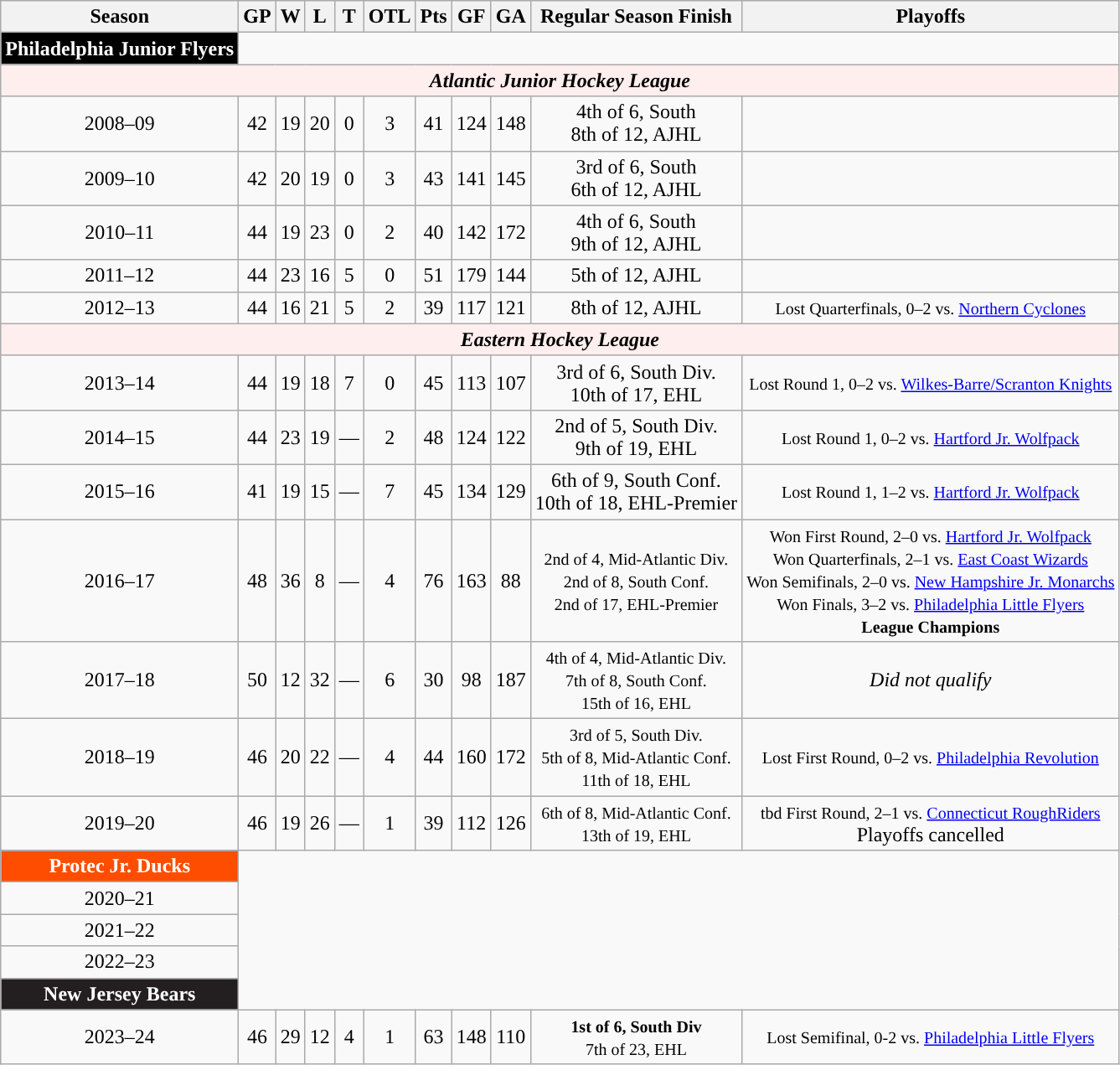<table class="wikitable" style="text-align:center">
<tr>
<th>Season</th>
<th>GP</th>
<th>W</th>
<th>L</th>
<th>T</th>
<th>OTL</th>
<th>Pts</th>
<th>GF</th>
<th>GA</th>
<th>Regular Season Finish</th>
<th>Playoffs</th>
</tr>
<tr align=center>
<td style="color:white; background:#000000; "><strong>Philadelphia Junior Flyers</strong></td>
</tr>
<tr align="center" bgcolor="#ffeeee">
<td colspan="11"><strong><em>Atlantic Junior Hockey League</em></strong></td>
</tr>
<tr>
<td>2008–09</td>
<td>42</td>
<td>19</td>
<td>20</td>
<td>0</td>
<td>3</td>
<td>41</td>
<td>124</td>
<td>148</td>
<td>4th of 6, South<br>8th of 12, AJHL</td>
<td></td>
</tr>
<tr>
<td>2009–10</td>
<td>42</td>
<td>20</td>
<td>19</td>
<td>0</td>
<td>3</td>
<td>43</td>
<td>141</td>
<td>145</td>
<td>3rd of 6, South<br>6th of 12, AJHL</td>
<td></td>
</tr>
<tr>
<td>2010–11</td>
<td>44</td>
<td>19</td>
<td>23</td>
<td>0</td>
<td>2</td>
<td>40</td>
<td>142</td>
<td>172</td>
<td>4th of 6, South<br>9th of 12, AJHL</td>
<td></td>
</tr>
<tr>
<td>2011–12</td>
<td>44</td>
<td>23</td>
<td>16</td>
<td>5</td>
<td>0</td>
<td>51</td>
<td>179</td>
<td>144</td>
<td>5th of 12, AJHL</td>
<td></td>
</tr>
<tr>
<td>2012–13</td>
<td>44</td>
<td>16</td>
<td>21</td>
<td>5</td>
<td>2</td>
<td>39</td>
<td>117</td>
<td>121</td>
<td>8th of 12, AJHL</td>
<td><small>Lost Quarterfinals, 0–2 vs. <a href='#'>Northern Cyclones</a></small></td>
</tr>
<tr align="center" bgcolor="#ffeeee">
<td colspan="11"><strong><em>Eastern Hockey League</em></strong></td>
</tr>
<tr>
<td>2013–14</td>
<td>44</td>
<td>19</td>
<td>18</td>
<td>7</td>
<td>0</td>
<td>45</td>
<td>113</td>
<td>107</td>
<td>3rd of 6, South Div.<br>10th of 17, EHL</td>
<td><small>Lost Round 1, 0–2 vs. <a href='#'>Wilkes-Barre/Scranton Knights</a></small></td>
</tr>
<tr>
<td>2014–15</td>
<td>44</td>
<td>23</td>
<td>19</td>
<td>—</td>
<td>2</td>
<td>48</td>
<td>124</td>
<td>122</td>
<td>2nd of 5, South Div.<br>9th of 19, EHL</td>
<td><small>Lost Round 1, 0–2 vs. <a href='#'>Hartford Jr. Wolfpack</a></small></td>
</tr>
<tr>
<td>2015–16</td>
<td>41</td>
<td>19</td>
<td>15</td>
<td>—</td>
<td>7</td>
<td>45</td>
<td>134</td>
<td>129</td>
<td>6th of 9, South Conf.<br>10th of 18, EHL-Premier</td>
<td><small>Lost Round 1, 1–2 vs. <a href='#'>Hartford Jr. Wolfpack</a></small></td>
</tr>
<tr>
<td>2016–17</td>
<td>48</td>
<td>36</td>
<td>8</td>
<td>—</td>
<td>4</td>
<td>76</td>
<td>163</td>
<td>88</td>
<td><small>2nd of 4, Mid-Atlantic Div.<br>2nd of 8, South Conf.<br>2nd of 17, EHL-Premier</small></td>
<td><small>Won First Round, 2–0 vs. <a href='#'>Hartford Jr. Wolfpack</a><br>Won Quarterfinals, 2–1 vs. <a href='#'>East Coast Wizards</a><br>Won Semifinals, 2–0 vs. <a href='#'>New Hampshire Jr. Monarchs</a><br>Won Finals, 3–2 vs. <a href='#'>Philadelphia Little Flyers</a><br><strong>League Champions</strong></small></td>
</tr>
<tr>
<td>2017–18</td>
<td>50</td>
<td>12</td>
<td>32</td>
<td>—</td>
<td>6</td>
<td>30</td>
<td>98</td>
<td>187</td>
<td><small>4th of 4, Mid-Atlantic Div.<br>7th of 8, South Conf.<br>15th of 16, EHL</small></td>
<td><em>Did not qualify</em></td>
</tr>
<tr>
<td>2018–19</td>
<td>46</td>
<td>20</td>
<td>22</td>
<td>—</td>
<td>4</td>
<td>44</td>
<td>160</td>
<td>172</td>
<td><small>3rd of 5, South Div.<br>5th of 8, Mid-Atlantic Conf.<br>11th of 18, EHL</small></td>
<td><small>Lost First Round, 0–2 vs. <a href='#'>Philadelphia Revolution</a></small></td>
</tr>
<tr>
<td>2019–20</td>
<td>46</td>
<td>19</td>
<td>26</td>
<td>—</td>
<td>1</td>
<td>39</td>
<td>112</td>
<td>126</td>
<td><small>6th of 8, Mid-Atlantic Conf.<br>13th of 19, EHL</small></td>
<td><small>tbd First Round, 2–1 vs. <a href='#'>Connecticut RoughRiders</a></small><br>Playoffs cancelled</td>
</tr>
<tr>
</tr>
<tr align="center">
<td style="color:white; background:#ff4d00; "><strong>Protec Jr. Ducks</strong></td>
</tr>
<tr>
<td>2020–21</td>
</tr>
<tr>
<td>2021–22</td>
</tr>
<tr>
<td>2022–23</td>
</tr>
<tr>
</tr>
<tr align=center>
<td style="color:white; background:#231f20; "><strong>New Jersey Bears</strong></td>
</tr>
<tr>
<td>2023–24</td>
<td>46</td>
<td>29</td>
<td>12</td>
<td>4</td>
<td>1</td>
<td>63</td>
<td>148</td>
<td>110</td>
<td><small><strong>1st of 6, South Div</strong><br>7th of 23, EHL</small></td>
<td><small>Lost Semifinal, 0-2 vs. <a href='#'>Philadelphia Little Flyers</a></small></td>
</tr>
</table>
